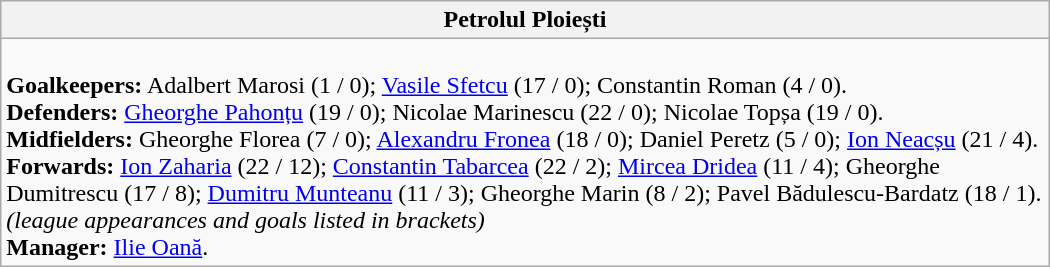<table class="wikitable" style="width:700px">
<tr>
<th>Petrolul Ploiești</th>
</tr>
<tr>
<td><br><strong>Goalkeepers:</strong> Adalbert Marosi (1 / 0); <a href='#'>Vasile Sfetcu</a> (17 / 0); Constantin Roman (4 / 0).<br>
<strong>Defenders:</strong> <a href='#'>Gheorghe Pahonțu</a> (19 / 0); Nicolae Marinescu (22 / 0); Nicolae Topșa (19 / 0).<br>
<strong>Midfielders:</strong>  Gheorghe Florea (7 / 0); <a href='#'>Alexandru Fronea</a> (18 / 0); Daniel Peretz (5 / 0); <a href='#'>Ion Neacșu</a> (21 / 4).<br>
<strong>Forwards:</strong> <a href='#'>Ion Zaharia</a> (22 / 12); <a href='#'>Constantin Tabarcea</a> (22 / 2); <a href='#'>Mircea Dridea</a> (11 / 4); Gheorghe Dumitrescu (17 / 8); <a href='#'>Dumitru Munteanu</a> (11 / 3); Gheorghe Marin (8 / 2); Pavel Bădulescu-Bardatz (18 / 1).
<br><em>(league appearances and goals listed in brackets)</em><br><strong>Manager:</strong> <a href='#'>Ilie Oană</a>.</td>
</tr>
</table>
